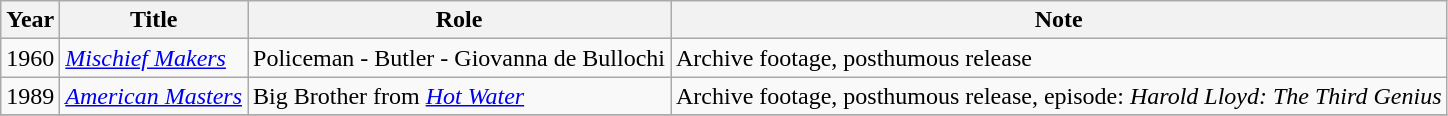<table class="wikitable sortable">
<tr>
<th>Year</th>
<th>Title</th>
<th>Role</th>
<th>Note</th>
</tr>
<tr>
<td>1960</td>
<td><em><a href='#'>Mischief Makers</a></em></td>
<td>Policeman - Butler - Giovanna de Bullochi</td>
<td>Archive footage, posthumous release</td>
</tr>
<tr>
<td>1989</td>
<td><em><a href='#'>American Masters</a></em></td>
<td>Big Brother from <em><a href='#'>Hot Water</a></em></td>
<td>Archive footage, posthumous release, episode: <em>Harold Lloyd: The Third Genius</em></td>
</tr>
<tr>
</tr>
</table>
